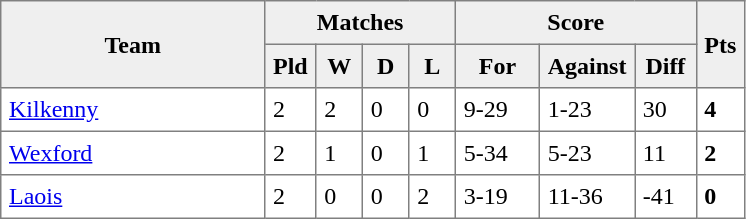<table style=border-collapse:collapse border=1 cellspacing=0 cellpadding=5>
<tr align=center bgcolor=#efefef>
<th rowspan=2 width=165>Team</th>
<th colspan=4>Matches</th>
<th colspan=3>Score</th>
<th rowspan=2width=20>Pts</th>
</tr>
<tr align=center bgcolor=#efefef>
<th width=20>Pld</th>
<th width=20>W</th>
<th width=20>D</th>
<th width=20>L</th>
<th width=45>For</th>
<th width=45>Against</th>
<th width=30>Diff</th>
</tr>
<tr>
<td style="text-align:left;"><a href='#'>Kilkenny</a></td>
<td>2</td>
<td>2</td>
<td>0</td>
<td>0</td>
<td>9-29</td>
<td>1-23</td>
<td>30</td>
<td><strong>4</strong></td>
</tr>
<tr>
<td style="text-align:left;"><a href='#'>Wexford</a></td>
<td>2</td>
<td>1</td>
<td>0</td>
<td>1</td>
<td>5-34</td>
<td>5-23</td>
<td>11</td>
<td><strong>2</strong></td>
</tr>
<tr>
<td style="text-align:left;"><a href='#'>Laois</a></td>
<td>2</td>
<td>0</td>
<td>0</td>
<td>2</td>
<td>3-19</td>
<td>11-36</td>
<td>-41</td>
<td><strong>0</strong></td>
</tr>
</table>
